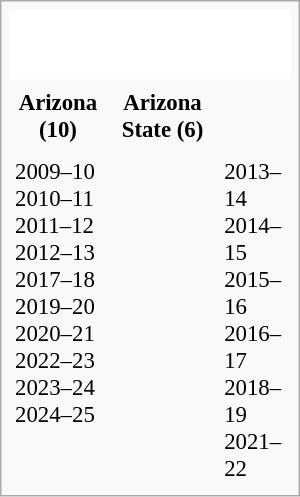<table class="infobox" cellpadding="4" width="200" style="font-size: 95%">
<tr>
<td class="toccolours" colspan="3" style="text-align:center; background:white;"><br><table style="background:white; padding:0.5em;">
<tr>
<td style="text-align:center; vertical-align:middle; border:0;"></td>
</tr>
</table>
</td>
</tr>
<tr>
<th>Arizona (10)</th>
<th>Arizona State (6)</th>
</tr>
<tr>
<td>2009–10<br>2010–11<br>2011–12<br>2012–13<br>2017–18<br>2019–20<br>2020–21<br>2022–23<br>2023–24<br>2024–25</td>
<td></td>
<td valign="top">2013–14<br>2014–15<br>2015–16<br>2016–17<br>2018–19<br>2021–22</td>
</tr>
</table>
